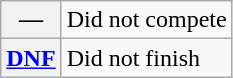<table class="wikitable">
<tr>
<th scope="row">—</th>
<td>Did not compete</td>
</tr>
<tr>
<th scope="row"><a href='#'>DNF</a></th>
<td>Did not finish</td>
</tr>
</table>
